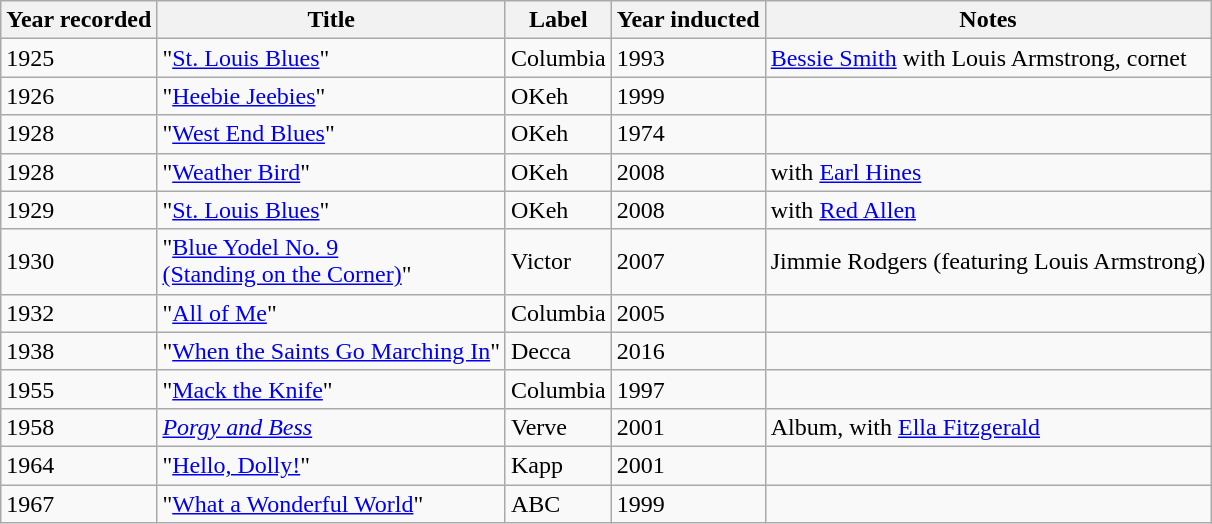<table class="wikitable sortable">
<tr>
<th>Year recorded</th>
<th>Title</th>
<th>Label</th>
<th>Year inducted</th>
<th>Notes</th>
</tr>
<tr>
<td>1925</td>
<td>"<a href='#'>St. Louis Blues</a>"</td>
<td>Columbia</td>
<td>1993</td>
<td><a href='#'>Bessie Smith</a> with Louis Armstrong, cornet</td>
</tr>
<tr>
<td>1926</td>
<td>"<a href='#'>Heebie Jeebies</a>"</td>
<td>OKeh</td>
<td>1999</td>
<td></td>
</tr>
<tr>
<td>1928</td>
<td>"<a href='#'>West End Blues</a>"</td>
<td>OKeh</td>
<td>1974</td>
<td></td>
</tr>
<tr>
<td>1928</td>
<td>"<a href='#'>Weather Bird</a>"</td>
<td>OKeh</td>
<td>2008</td>
<td>with <a href='#'>Earl Hines</a></td>
</tr>
<tr>
<td>1929</td>
<td>"<a href='#'>St. Louis Blues</a>"</td>
<td>OKeh</td>
<td>2008</td>
<td>with <a href='#'>Red Allen</a></td>
</tr>
<tr>
<td>1930</td>
<td>"<a href='#'>Blue Yodel No. 9<br>(Standing on the Corner)</a>"</td>
<td>Victor</td>
<td>2007</td>
<td>Jimmie Rodgers (featuring Louis Armstrong)</td>
</tr>
<tr>
<td>1932</td>
<td>"<a href='#'>All of Me</a>"</td>
<td>Columbia</td>
<td>2005</td>
<td></td>
</tr>
<tr>
<td>1938</td>
<td>"<a href='#'>When the Saints Go Marching In</a>"</td>
<td>Decca</td>
<td>2016</td>
<td></td>
</tr>
<tr>
<td>1955</td>
<td>"<a href='#'>Mack the Knife</a>"</td>
<td>Columbia</td>
<td>1997</td>
<td></td>
</tr>
<tr>
<td>1958</td>
<td><em><a href='#'>Porgy and Bess</a></em></td>
<td>Verve</td>
<td>2001</td>
<td>Album, with <a href='#'>Ella Fitzgerald</a></td>
</tr>
<tr>
<td>1964</td>
<td>"<a href='#'>Hello, Dolly!</a>"</td>
<td>Kapp</td>
<td>2001</td>
<td></td>
</tr>
<tr>
<td>1967</td>
<td>"<a href='#'>What a Wonderful World</a>"</td>
<td>ABC</td>
<td>1999</td>
<td></td>
</tr>
</table>
